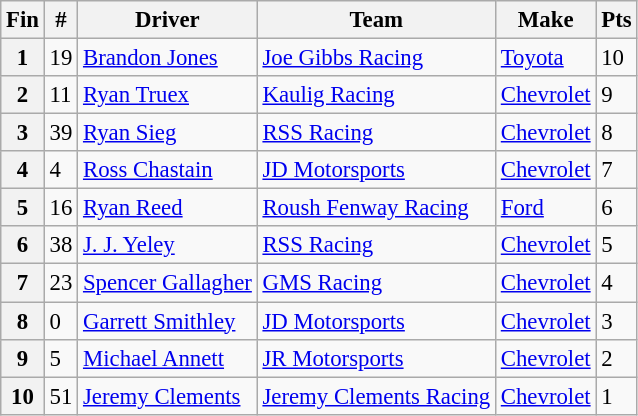<table class="wikitable" style="font-size:95%">
<tr>
<th>Fin</th>
<th>#</th>
<th>Driver</th>
<th>Team</th>
<th>Make</th>
<th>Pts</th>
</tr>
<tr>
<th>1</th>
<td>19</td>
<td><a href='#'>Brandon Jones</a></td>
<td><a href='#'>Joe Gibbs Racing</a></td>
<td><a href='#'>Toyota</a></td>
<td>10</td>
</tr>
<tr>
<th>2</th>
<td>11</td>
<td><a href='#'>Ryan Truex</a></td>
<td><a href='#'>Kaulig Racing</a></td>
<td><a href='#'>Chevrolet</a></td>
<td>9</td>
</tr>
<tr>
<th>3</th>
<td>39</td>
<td><a href='#'>Ryan Sieg</a></td>
<td><a href='#'>RSS Racing</a></td>
<td><a href='#'>Chevrolet</a></td>
<td>8</td>
</tr>
<tr>
<th>4</th>
<td>4</td>
<td><a href='#'>Ross Chastain</a></td>
<td><a href='#'>JD Motorsports</a></td>
<td><a href='#'>Chevrolet</a></td>
<td>7</td>
</tr>
<tr>
<th>5</th>
<td>16</td>
<td><a href='#'>Ryan Reed</a></td>
<td><a href='#'>Roush Fenway Racing</a></td>
<td><a href='#'>Ford</a></td>
<td>6</td>
</tr>
<tr>
<th>6</th>
<td>38</td>
<td><a href='#'>J. J. Yeley</a></td>
<td><a href='#'>RSS Racing</a></td>
<td><a href='#'>Chevrolet</a></td>
<td>5</td>
</tr>
<tr>
<th>7</th>
<td>23</td>
<td><a href='#'>Spencer Gallagher</a></td>
<td><a href='#'>GMS Racing</a></td>
<td><a href='#'>Chevrolet</a></td>
<td>4</td>
</tr>
<tr>
<th>8</th>
<td>0</td>
<td><a href='#'>Garrett Smithley</a></td>
<td><a href='#'>JD Motorsports</a></td>
<td><a href='#'>Chevrolet</a></td>
<td>3</td>
</tr>
<tr>
<th>9</th>
<td>5</td>
<td><a href='#'>Michael Annett</a></td>
<td><a href='#'>JR Motorsports</a></td>
<td><a href='#'>Chevrolet</a></td>
<td>2</td>
</tr>
<tr>
<th>10</th>
<td>51</td>
<td><a href='#'>Jeremy Clements</a></td>
<td><a href='#'>Jeremy Clements Racing</a></td>
<td><a href='#'>Chevrolet</a></td>
<td>1</td>
</tr>
</table>
